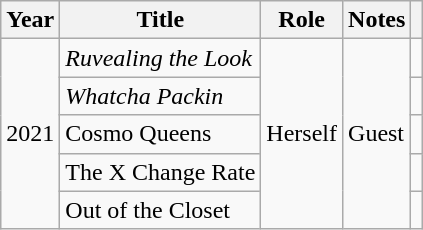<table class="wikitable plainrowheaders sortable">
<tr>
<th scope="col">Year</th>
<th scope="col">Title</th>
<th scope="col">Role</th>
<th scope="col">Notes</th>
<th class="unsortable" style="text-align: center;"></th>
</tr>
<tr>
<td rowspan="5">2021</td>
<td><em>Ruvealing the Look</em></td>
<td rowspan="5">Herself</td>
<td rowspan="5">Guest</td>
<td style="text-align: center;"></td>
</tr>
<tr>
<td><em>Whatcha Packin<strong></td>
<td style="text-align: center;"></td>
</tr>
<tr>
<td></em>Cosmo Queens<em></td>
<td style="text-align: center;"></td>
</tr>
<tr>
<td></em>The X Change Rate<em></td>
<td style="text-align: center;"></td>
</tr>
<tr>
<td></em>Out of the Closet<em></td>
<td style="text-align: center;"></td>
</tr>
</table>
